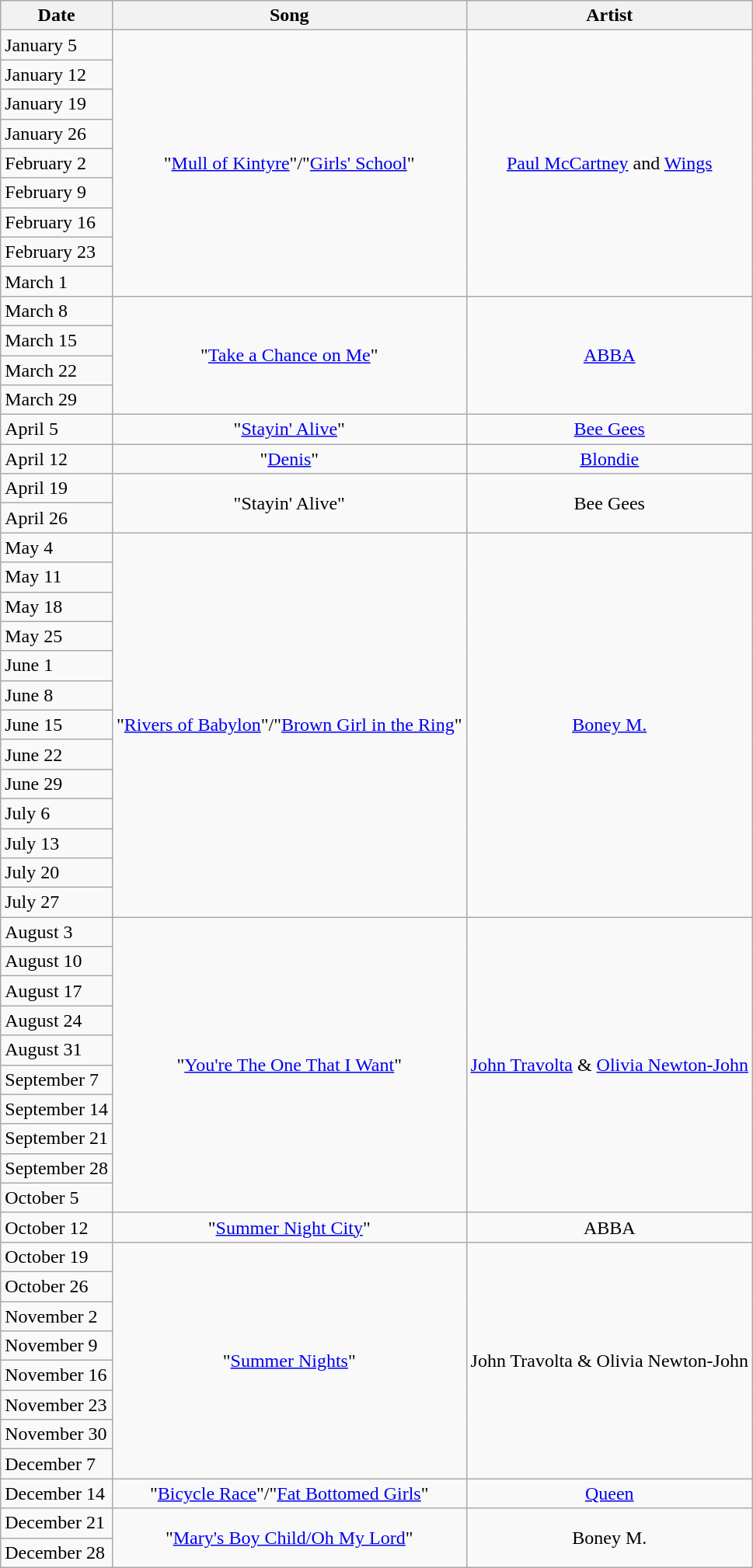<table class="wikitable">
<tr>
<th>Date</th>
<th>Song</th>
<th>Artist</th>
</tr>
<tr>
<td>January 5</td>
<td rowspan="9" align="center">"<a href='#'>Mull of Kintyre</a>"/"<a href='#'>Girls' School</a>"</td>
<td rowspan="9" align="center"><a href='#'>Paul McCartney</a> and <a href='#'>Wings</a></td>
</tr>
<tr>
<td>January 12</td>
</tr>
<tr>
<td>January 19</td>
</tr>
<tr>
<td>January 26</td>
</tr>
<tr>
<td>February 2</td>
</tr>
<tr>
<td>February 9</td>
</tr>
<tr>
<td>February 16</td>
</tr>
<tr>
<td>February 23</td>
</tr>
<tr>
<td>March 1</td>
</tr>
<tr>
<td>March 8</td>
<td rowspan="4" align="center">"<a href='#'>Take a Chance on Me</a>"</td>
<td rowspan="4" align="center"><a href='#'>ABBA</a></td>
</tr>
<tr>
<td>March 15</td>
</tr>
<tr>
<td>March 22</td>
</tr>
<tr>
<td>March 29</td>
</tr>
<tr>
<td>April 5</td>
<td align="center">"<a href='#'>Stayin' Alive</a>"</td>
<td align="center"><a href='#'>Bee Gees</a></td>
</tr>
<tr>
<td>April 12</td>
<td align="center">"<a href='#'>Denis</a>"</td>
<td align="center"><a href='#'>Blondie</a></td>
</tr>
<tr>
<td>April 19</td>
<td rowspan="2" align="center">"Stayin' Alive"</td>
<td rowspan="2" align="center">Bee Gees</td>
</tr>
<tr>
<td>April 26</td>
</tr>
<tr>
<td>May 4</td>
<td rowspan="13" align="center">"<a href='#'>Rivers of Babylon</a>"/"<a href='#'>Brown Girl in the Ring</a>"</td>
<td rowspan="13" align="center"><a href='#'>Boney M.</a></td>
</tr>
<tr>
<td>May 11</td>
</tr>
<tr>
<td>May 18</td>
</tr>
<tr>
<td>May 25</td>
</tr>
<tr>
<td>June 1</td>
</tr>
<tr>
<td>June 8</td>
</tr>
<tr>
<td>June 15</td>
</tr>
<tr>
<td>June 22</td>
</tr>
<tr>
<td>June 29</td>
</tr>
<tr>
<td>July 6</td>
</tr>
<tr>
<td>July 13</td>
</tr>
<tr>
<td>July 20</td>
</tr>
<tr>
<td>July 27</td>
</tr>
<tr>
<td>August 3</td>
<td rowspan="10" align="center">"<a href='#'>You're The One That I Want</a>"</td>
<td rowspan="10" align="center"><a href='#'>John Travolta</a> & <a href='#'>Olivia Newton-John</a></td>
</tr>
<tr>
<td>August 10</td>
</tr>
<tr>
<td>August 17</td>
</tr>
<tr>
<td>August 24</td>
</tr>
<tr>
<td>August 31</td>
</tr>
<tr>
<td>September 7</td>
</tr>
<tr>
<td>September 14</td>
</tr>
<tr>
<td>September 21</td>
</tr>
<tr>
<td>September 28</td>
</tr>
<tr>
<td>October 5</td>
</tr>
<tr>
<td>October 12</td>
<td align="center">"<a href='#'>Summer Night City</a>"</td>
<td align="center">ABBA</td>
</tr>
<tr>
<td>October 19</td>
<td rowspan="8" align="center">"<a href='#'>Summer Nights</a>"</td>
<td rowspan="8" align="center">John Travolta & Olivia Newton-John</td>
</tr>
<tr>
<td>October 26</td>
</tr>
<tr>
<td>November 2</td>
</tr>
<tr>
<td>November 9</td>
</tr>
<tr>
<td>November 16</td>
</tr>
<tr>
<td>November 23</td>
</tr>
<tr>
<td>November 30</td>
</tr>
<tr>
<td>December 7</td>
</tr>
<tr>
<td>December 14</td>
<td align="center">"<a href='#'>Bicycle Race</a>"/"<a href='#'>Fat Bottomed Girls</a>"</td>
<td align="center"><a href='#'>Queen</a></td>
</tr>
<tr>
<td>December 21</td>
<td rowspan="2" align="center">"<a href='#'>Mary's Boy Child/Oh My Lord</a>"</td>
<td rowspan="2" align="center">Boney M.</td>
</tr>
<tr>
<td>December 28</td>
</tr>
</table>
